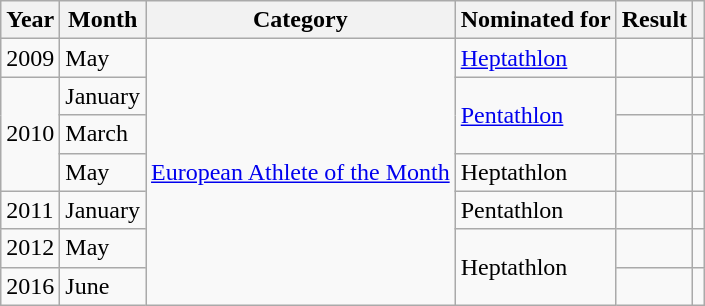<table class="wikitable plainrowheaders">
<tr>
<th scope="col">Year</th>
<th scope="col">Month</th>
<th scope="col">Category</th>
<th scope="col">Nominated for</th>
<th scope="col">Result</th>
<th scope="col"></th>
</tr>
<tr>
<td>2009</td>
<td>May</td>
<td rowspan = "7"><a href='#'>European Athlete of the Month</a></td>
<td><a href='#'>Heptathlon</a></td>
<td></td>
<td></td>
</tr>
<tr>
<td rowspan = "3">2010</td>
<td>January</td>
<td rowspan = "2"><a href='#'>Pentathlon</a></td>
<td></td>
<td></td>
</tr>
<tr>
<td>March</td>
<td></td>
<td></td>
</tr>
<tr>
<td>May</td>
<td>Heptathlon</td>
<td></td>
<td></td>
</tr>
<tr>
<td>2011</td>
<td>January</td>
<td>Pentathlon</td>
<td></td>
<td></td>
</tr>
<tr>
<td>2012</td>
<td>May</td>
<td rowspan = "2">Heptathlon</td>
<td></td>
<td></td>
</tr>
<tr>
<td>2016</td>
<td>June</td>
<td></td>
<td></td>
</tr>
</table>
